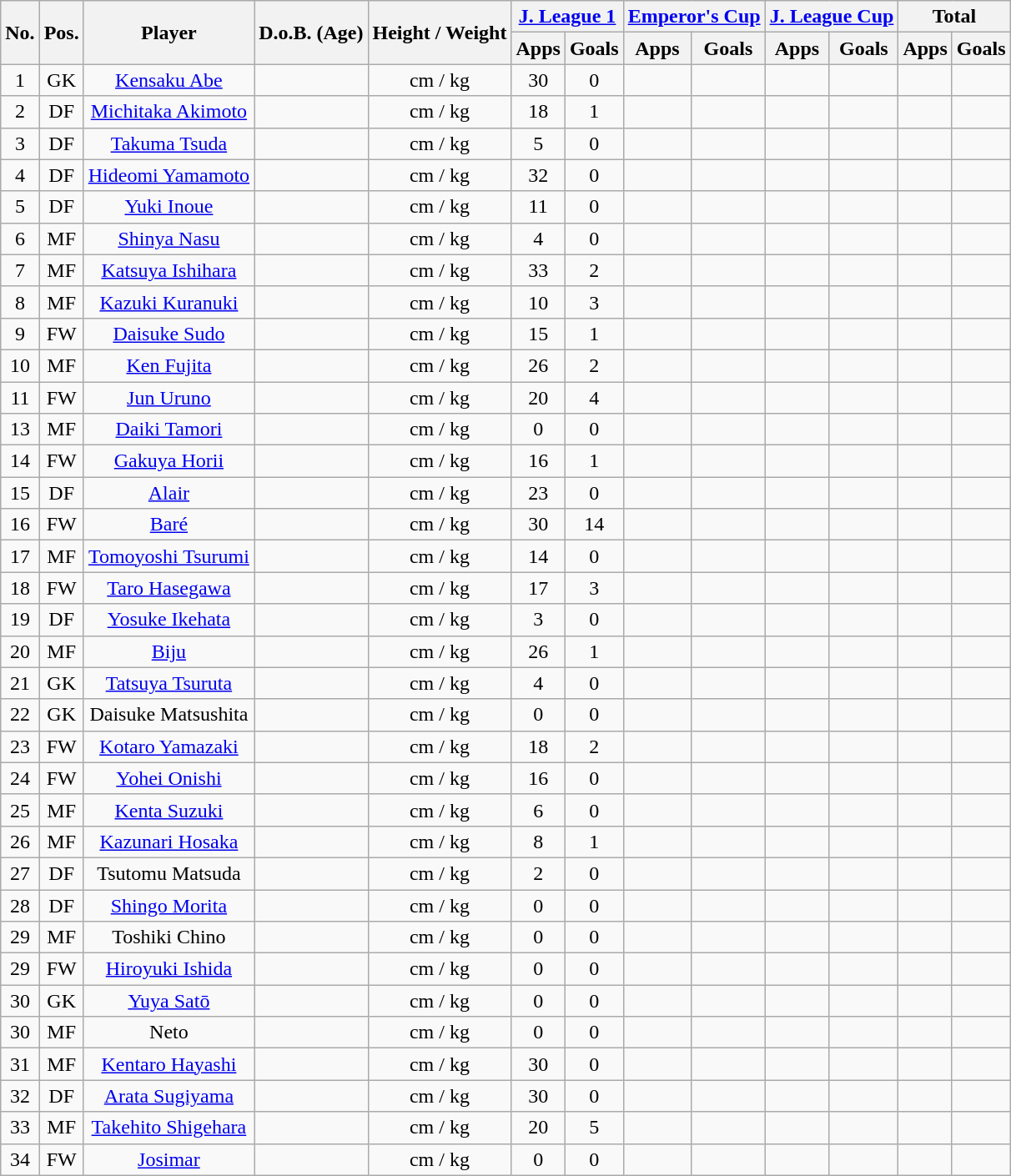<table class="wikitable" style="text-align:center;">
<tr>
<th rowspan="2">No.</th>
<th rowspan="2">Pos.</th>
<th rowspan="2">Player</th>
<th rowspan="2">D.o.B. (Age)</th>
<th rowspan="2">Height / Weight</th>
<th colspan="2"><a href='#'>J. League 1</a></th>
<th colspan="2"><a href='#'>Emperor's Cup</a></th>
<th colspan="2"><a href='#'>J. League Cup</a></th>
<th colspan="2">Total</th>
</tr>
<tr>
<th>Apps</th>
<th>Goals</th>
<th>Apps</th>
<th>Goals</th>
<th>Apps</th>
<th>Goals</th>
<th>Apps</th>
<th>Goals</th>
</tr>
<tr>
<td>1</td>
<td>GK</td>
<td><a href='#'>Kensaku Abe</a></td>
<td></td>
<td>cm / kg</td>
<td>30</td>
<td>0</td>
<td></td>
<td></td>
<td></td>
<td></td>
<td></td>
<td></td>
</tr>
<tr>
<td>2</td>
<td>DF</td>
<td><a href='#'>Michitaka Akimoto</a></td>
<td></td>
<td>cm / kg</td>
<td>18</td>
<td>1</td>
<td></td>
<td></td>
<td></td>
<td></td>
<td></td>
<td></td>
</tr>
<tr>
<td>3</td>
<td>DF</td>
<td><a href='#'>Takuma Tsuda</a></td>
<td></td>
<td>cm / kg</td>
<td>5</td>
<td>0</td>
<td></td>
<td></td>
<td></td>
<td></td>
<td></td>
<td></td>
</tr>
<tr>
<td>4</td>
<td>DF</td>
<td><a href='#'>Hideomi Yamamoto</a></td>
<td></td>
<td>cm / kg</td>
<td>32</td>
<td>0</td>
<td></td>
<td></td>
<td></td>
<td></td>
<td></td>
<td></td>
</tr>
<tr>
<td>5</td>
<td>DF</td>
<td><a href='#'>Yuki Inoue</a></td>
<td></td>
<td>cm / kg</td>
<td>11</td>
<td>0</td>
<td></td>
<td></td>
<td></td>
<td></td>
<td></td>
<td></td>
</tr>
<tr>
<td>6</td>
<td>MF</td>
<td><a href='#'>Shinya Nasu</a></td>
<td></td>
<td>cm / kg</td>
<td>4</td>
<td>0</td>
<td></td>
<td></td>
<td></td>
<td></td>
<td></td>
<td></td>
</tr>
<tr>
<td>7</td>
<td>MF</td>
<td><a href='#'>Katsuya Ishihara</a></td>
<td></td>
<td>cm / kg</td>
<td>33</td>
<td>2</td>
<td></td>
<td></td>
<td></td>
<td></td>
<td></td>
<td></td>
</tr>
<tr>
<td>8</td>
<td>MF</td>
<td><a href='#'>Kazuki Kuranuki</a></td>
<td></td>
<td>cm / kg</td>
<td>10</td>
<td>3</td>
<td></td>
<td></td>
<td></td>
<td></td>
<td></td>
<td></td>
</tr>
<tr>
<td>9</td>
<td>FW</td>
<td><a href='#'>Daisuke Sudo</a></td>
<td></td>
<td>cm / kg</td>
<td>15</td>
<td>1</td>
<td></td>
<td></td>
<td></td>
<td></td>
<td></td>
<td></td>
</tr>
<tr>
<td>10</td>
<td>MF</td>
<td><a href='#'>Ken Fujita</a></td>
<td></td>
<td>cm / kg</td>
<td>26</td>
<td>2</td>
<td></td>
<td></td>
<td></td>
<td></td>
<td></td>
<td></td>
</tr>
<tr>
<td>11</td>
<td>FW</td>
<td><a href='#'>Jun Uruno</a></td>
<td></td>
<td>cm / kg</td>
<td>20</td>
<td>4</td>
<td></td>
<td></td>
<td></td>
<td></td>
<td></td>
<td></td>
</tr>
<tr>
<td>13</td>
<td>MF</td>
<td><a href='#'>Daiki Tamori</a></td>
<td></td>
<td>cm / kg</td>
<td>0</td>
<td>0</td>
<td></td>
<td></td>
<td></td>
<td></td>
<td></td>
<td></td>
</tr>
<tr>
<td>14</td>
<td>FW</td>
<td><a href='#'>Gakuya Horii</a></td>
<td></td>
<td>cm / kg</td>
<td>16</td>
<td>1</td>
<td></td>
<td></td>
<td></td>
<td></td>
<td></td>
<td></td>
</tr>
<tr>
<td>15</td>
<td>DF</td>
<td><a href='#'>Alair</a></td>
<td></td>
<td>cm / kg</td>
<td>23</td>
<td>0</td>
<td></td>
<td></td>
<td></td>
<td></td>
<td></td>
<td></td>
</tr>
<tr>
<td>16</td>
<td>FW</td>
<td><a href='#'>Baré</a></td>
<td></td>
<td>cm / kg</td>
<td>30</td>
<td>14</td>
<td></td>
<td></td>
<td></td>
<td></td>
<td></td>
<td></td>
</tr>
<tr>
<td>17</td>
<td>MF</td>
<td><a href='#'>Tomoyoshi Tsurumi</a></td>
<td></td>
<td>cm / kg</td>
<td>14</td>
<td>0</td>
<td></td>
<td></td>
<td></td>
<td></td>
<td></td>
<td></td>
</tr>
<tr>
<td>18</td>
<td>FW</td>
<td><a href='#'>Taro Hasegawa</a></td>
<td></td>
<td>cm / kg</td>
<td>17</td>
<td>3</td>
<td></td>
<td></td>
<td></td>
<td></td>
<td></td>
<td></td>
</tr>
<tr>
<td>19</td>
<td>DF</td>
<td><a href='#'>Yosuke Ikehata</a></td>
<td></td>
<td>cm / kg</td>
<td>3</td>
<td>0</td>
<td></td>
<td></td>
<td></td>
<td></td>
<td></td>
<td></td>
</tr>
<tr>
<td>20</td>
<td>MF</td>
<td><a href='#'>Biju</a></td>
<td></td>
<td>cm / kg</td>
<td>26</td>
<td>1</td>
<td></td>
<td></td>
<td></td>
<td></td>
<td></td>
<td></td>
</tr>
<tr>
<td>21</td>
<td>GK</td>
<td><a href='#'>Tatsuya Tsuruta</a></td>
<td></td>
<td>cm / kg</td>
<td>4</td>
<td>0</td>
<td></td>
<td></td>
<td></td>
<td></td>
<td></td>
<td></td>
</tr>
<tr>
<td>22</td>
<td>GK</td>
<td>Daisuke Matsushita</td>
<td></td>
<td>cm / kg</td>
<td>0</td>
<td>0</td>
<td></td>
<td></td>
<td></td>
<td></td>
<td></td>
<td></td>
</tr>
<tr>
<td>23</td>
<td>FW</td>
<td><a href='#'>Kotaro Yamazaki</a></td>
<td></td>
<td>cm / kg</td>
<td>18</td>
<td>2</td>
<td></td>
<td></td>
<td></td>
<td></td>
<td></td>
<td></td>
</tr>
<tr>
<td>24</td>
<td>FW</td>
<td><a href='#'>Yohei Onishi</a></td>
<td></td>
<td>cm / kg</td>
<td>16</td>
<td>0</td>
<td></td>
<td></td>
<td></td>
<td></td>
<td></td>
<td></td>
</tr>
<tr>
<td>25</td>
<td>MF</td>
<td><a href='#'>Kenta Suzuki</a></td>
<td></td>
<td>cm / kg</td>
<td>6</td>
<td>0</td>
<td></td>
<td></td>
<td></td>
<td></td>
<td></td>
<td></td>
</tr>
<tr>
<td>26</td>
<td>MF</td>
<td><a href='#'>Kazunari Hosaka</a></td>
<td></td>
<td>cm / kg</td>
<td>8</td>
<td>1</td>
<td></td>
<td></td>
<td></td>
<td></td>
<td></td>
<td></td>
</tr>
<tr>
<td>27</td>
<td>DF</td>
<td>Tsutomu Matsuda</td>
<td></td>
<td>cm / kg</td>
<td>2</td>
<td>0</td>
<td></td>
<td></td>
<td></td>
<td></td>
<td></td>
<td></td>
</tr>
<tr>
<td>28</td>
<td>DF</td>
<td><a href='#'>Shingo Morita</a></td>
<td></td>
<td>cm / kg</td>
<td>0</td>
<td>0</td>
<td></td>
<td></td>
<td></td>
<td></td>
<td></td>
<td></td>
</tr>
<tr>
<td>29</td>
<td>MF</td>
<td>Toshiki Chino</td>
<td></td>
<td>cm / kg</td>
<td>0</td>
<td>0</td>
<td></td>
<td></td>
<td></td>
<td></td>
<td></td>
<td></td>
</tr>
<tr>
<td>29</td>
<td>FW</td>
<td><a href='#'>Hiroyuki Ishida</a></td>
<td></td>
<td>cm / kg</td>
<td>0</td>
<td>0</td>
<td></td>
<td></td>
<td></td>
<td></td>
<td></td>
<td></td>
</tr>
<tr>
<td>30</td>
<td>GK</td>
<td><a href='#'>Yuya Satō</a></td>
<td></td>
<td>cm / kg</td>
<td>0</td>
<td>0</td>
<td></td>
<td></td>
<td></td>
<td></td>
<td></td>
<td></td>
</tr>
<tr>
<td>30</td>
<td>MF</td>
<td>Neto</td>
<td></td>
<td>cm / kg</td>
<td>0</td>
<td>0</td>
<td></td>
<td></td>
<td></td>
<td></td>
<td></td>
<td></td>
</tr>
<tr>
<td>31</td>
<td>MF</td>
<td><a href='#'>Kentaro Hayashi</a></td>
<td></td>
<td>cm / kg</td>
<td>30</td>
<td>0</td>
<td></td>
<td></td>
<td></td>
<td></td>
<td></td>
<td></td>
</tr>
<tr>
<td>32</td>
<td>DF</td>
<td><a href='#'>Arata Sugiyama</a></td>
<td></td>
<td>cm / kg</td>
<td>30</td>
<td>0</td>
<td></td>
<td></td>
<td></td>
<td></td>
<td></td>
<td></td>
</tr>
<tr>
<td>33</td>
<td>MF</td>
<td><a href='#'>Takehito Shigehara</a></td>
<td></td>
<td>cm / kg</td>
<td>20</td>
<td>5</td>
<td></td>
<td></td>
<td></td>
<td></td>
<td></td>
<td></td>
</tr>
<tr>
<td>34</td>
<td>FW</td>
<td><a href='#'>Josimar</a></td>
<td></td>
<td>cm / kg</td>
<td>0</td>
<td>0</td>
<td></td>
<td></td>
<td></td>
<td></td>
<td></td>
<td></td>
</tr>
</table>
